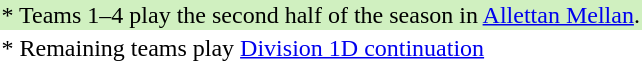<table>
<tr style="background: #D0F0C0;">
<td>* Teams 1–4 play the second half of the season in <a href='#'>Allettan Mellan</a>.</td>
</tr>
<tr>
<td>* Remaining teams play <a href='#'>Division 1D continuation</a></td>
</tr>
</table>
